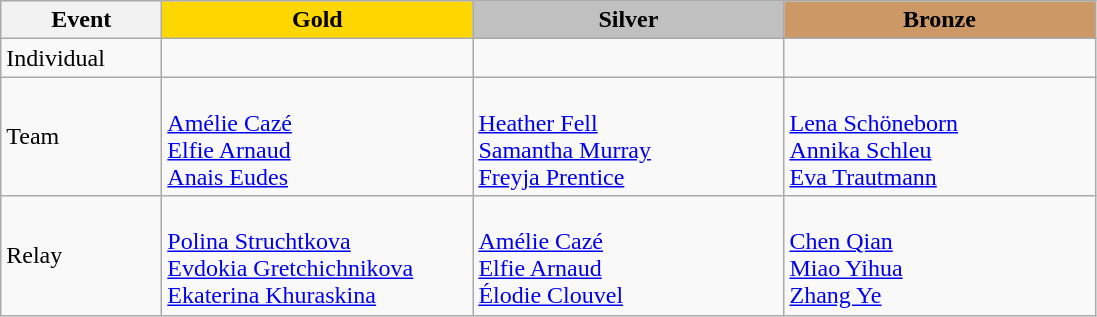<table class="wikitable">
<tr>
<th width="100">Event</th>
<th style="background-color:gold;" width="200"> Gold</th>
<th style="background-color:silver;" width="200">Silver</th>
<th style="background-color:#CC9966;" width="200"> Bronze</th>
</tr>
<tr>
<td>Individual</td>
<td></td>
<td></td>
<td></td>
</tr>
<tr>
<td>Team</td>
<td><br> <a href='#'>Amélie Cazé</a><br>  <a href='#'>Elfie Arnaud</a><br>  <a href='#'>Anais Eudes</a></td>
<td><br> <a href='#'>Heather Fell</a><br> <a href='#'>Samantha Murray</a> <br><a href='#'>Freyja Prentice</a></td>
<td><br> <a href='#'>Lena Schöneborn</a><br> <a href='#'>Annika Schleu</a><br> <a href='#'>Eva Trautmann</a></td>
</tr>
<tr>
<td>Relay</td>
<td> <br><a href='#'>Polina Struchtkova</a> <br>  <a href='#'>Evdokia Gretchichnikova</a>  <br> <a href='#'>Ekaterina Khuraskina</a></td>
<td>  <br><a href='#'>Amélie Cazé</a><br>  <a href='#'>Elfie Arnaud</a><br>  <a href='#'>Élodie Clouvel</a></td>
<td> <br><a href='#'>Chen Qian</a> <br> <a href='#'>Miao Yihua</a><br><a href='#'>Zhang Ye</a></td>
</tr>
</table>
